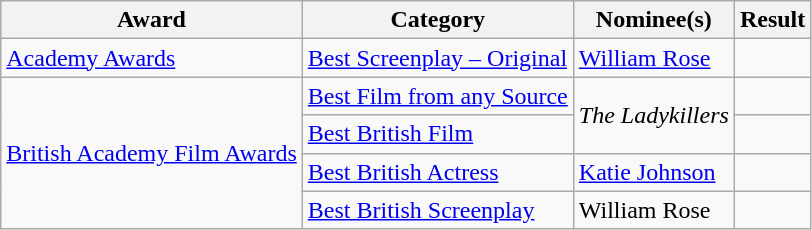<table class="wikitable plainrowheaders">
<tr>
<th>Award</th>
<th>Category</th>
<th>Nominee(s)</th>
<th>Result</th>
</tr>
<tr>
<td><a href='#'>Academy Awards</a></td>
<td><a href='#'>Best Screenplay – Original</a></td>
<td><a href='#'>William Rose</a></td>
<td></td>
</tr>
<tr>
<td rowspan="4"><a href='#'>British Academy Film Awards</a></td>
<td><a href='#'>Best Film from any Source</a></td>
<td rowspan="2"><em>The Ladykillers</em></td>
<td></td>
</tr>
<tr>
<td><a href='#'>Best British Film</a></td>
<td></td>
</tr>
<tr>
<td><a href='#'>Best British Actress</a></td>
<td><a href='#'>Katie Johnson</a></td>
<td></td>
</tr>
<tr>
<td><a href='#'>Best British Screenplay</a></td>
<td>William Rose</td>
<td></td>
</tr>
</table>
